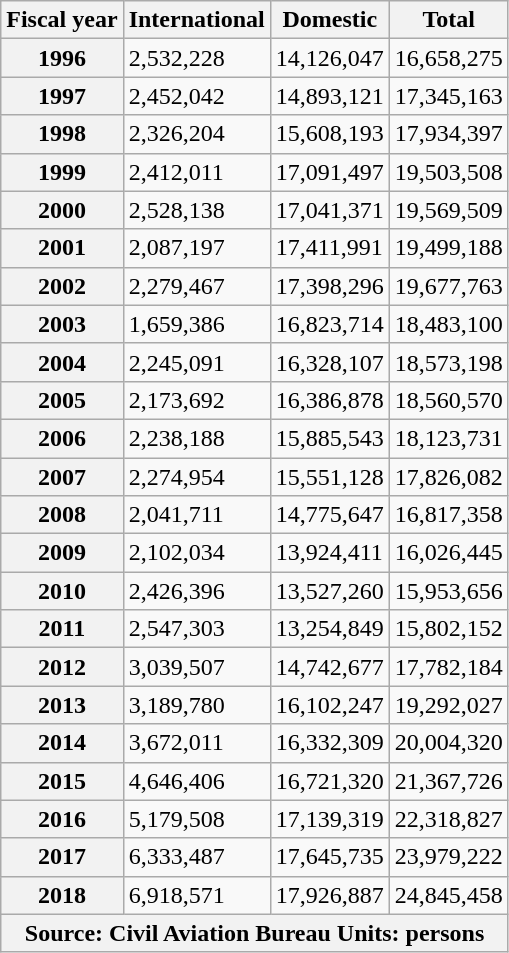<table class="wikitable">
<tr>
<th>Fiscal year</th>
<th>International</th>
<th>Domestic</th>
<th>Total</th>
</tr>
<tr>
<th>1996</th>
<td>2,532,228</td>
<td>14,126,047</td>
<td>16,658,275</td>
</tr>
<tr>
<th>1997</th>
<td>2,452,042</td>
<td>14,893,121</td>
<td>17,345,163</td>
</tr>
<tr>
<th>1998</th>
<td>2,326,204</td>
<td>15,608,193</td>
<td>17,934,397</td>
</tr>
<tr>
<th>1999</th>
<td>2,412,011</td>
<td>17,091,497</td>
<td>19,503,508</td>
</tr>
<tr>
<th>2000</th>
<td>2,528,138</td>
<td>17,041,371</td>
<td>19,569,509</td>
</tr>
<tr>
<th>2001</th>
<td>2,087,197</td>
<td>17,411,991</td>
<td>19,499,188</td>
</tr>
<tr>
<th>2002</th>
<td>2,279,467</td>
<td>17,398,296</td>
<td>19,677,763</td>
</tr>
<tr>
<th>2003</th>
<td>1,659,386</td>
<td>16,823,714</td>
<td>18,483,100</td>
</tr>
<tr>
<th>2004</th>
<td>2,245,091</td>
<td>16,328,107</td>
<td>18,573,198</td>
</tr>
<tr>
<th>2005</th>
<td>2,173,692</td>
<td>16,386,878</td>
<td>18,560,570</td>
</tr>
<tr>
<th>2006</th>
<td>2,238,188</td>
<td>15,885,543</td>
<td>18,123,731</td>
</tr>
<tr>
<th>2007</th>
<td>2,274,954</td>
<td>15,551,128</td>
<td>17,826,082</td>
</tr>
<tr>
<th>2008</th>
<td>2,041,711</td>
<td>14,775,647</td>
<td>16,817,358</td>
</tr>
<tr>
<th>2009</th>
<td>2,102,034</td>
<td>13,924,411</td>
<td>16,026,445</td>
</tr>
<tr>
<th>2010</th>
<td>2,426,396</td>
<td>13,527,260</td>
<td>15,953,656</td>
</tr>
<tr>
<th>2011</th>
<td>2,547,303</td>
<td>13,254,849</td>
<td>15,802,152</td>
</tr>
<tr>
<th>2012</th>
<td>3,039,507</td>
<td>14,742,677</td>
<td>17,782,184</td>
</tr>
<tr>
<th>2013</th>
<td>3,189,780</td>
<td>16,102,247</td>
<td>19,292,027</td>
</tr>
<tr>
<th>2014</th>
<td>3,672,011</td>
<td>16,332,309</td>
<td>20,004,320</td>
</tr>
<tr>
<th>2015</th>
<td>4,646,406</td>
<td>16,721,320</td>
<td>21,367,726</td>
</tr>
<tr>
<th>2016</th>
<td>5,179,508</td>
<td>17,139,319</td>
<td>22,318,827</td>
</tr>
<tr>
<th>2017</th>
<td>6,333,487</td>
<td>17,645,735</td>
<td>23,979,222</td>
</tr>
<tr>
<th>2018</th>
<td>6,918,571</td>
<td>17,926,887</td>
<td>24,845,458</td>
</tr>
<tr>
<th colspan=4>Source: Civil Aviation Bureau Units: persons</th>
</tr>
</table>
